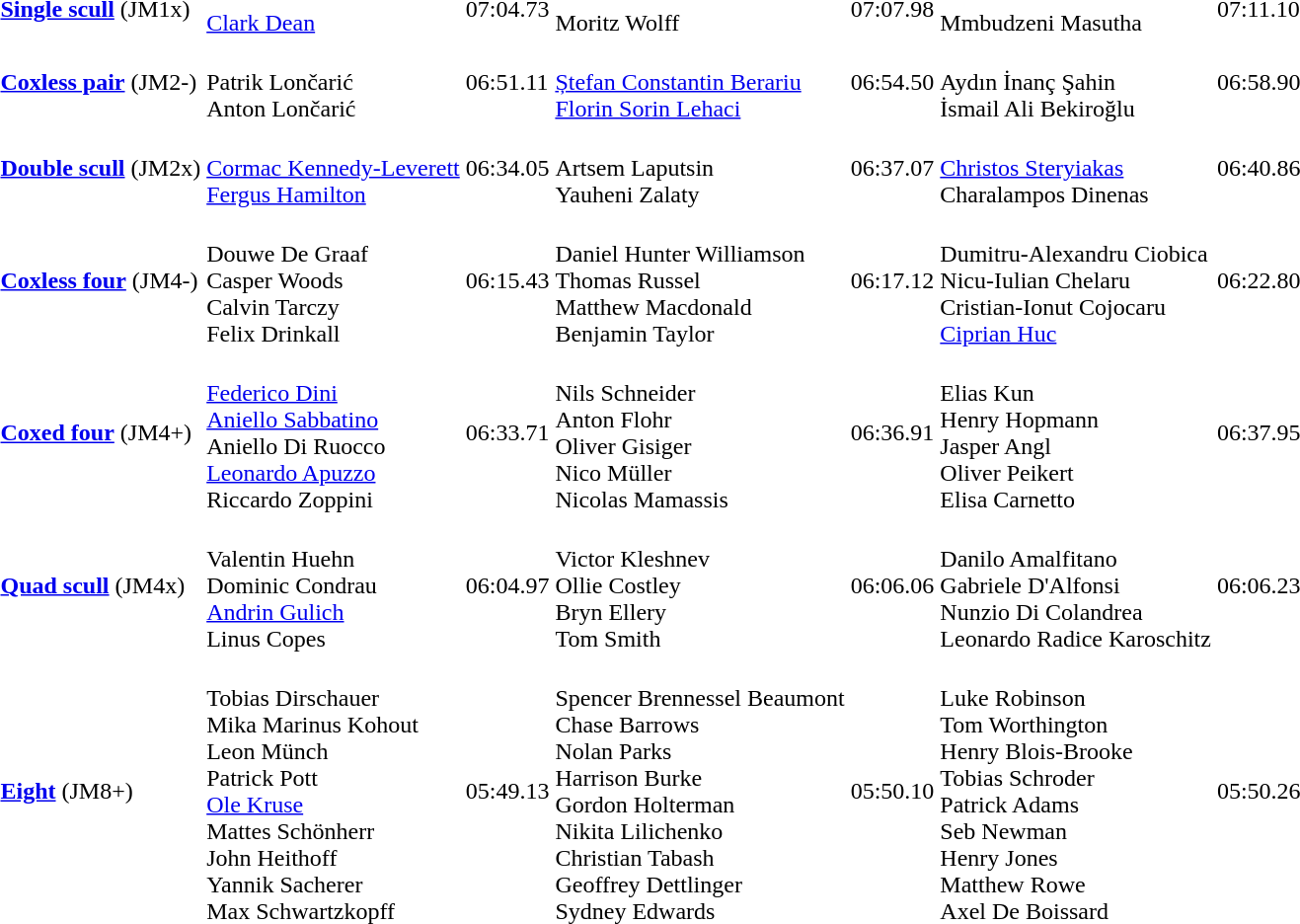<table>
<tr>
<td><strong><a href='#'>Single scull</a></strong> (JM1x)</td>
<td><br><a href='#'>Clark Dean</a></td>
<td>07:04.73</td>
<td><br>Moritz Wolff</td>
<td>07:07.98</td>
<td><br>Mmbudzeni Masutha</td>
<td>07:11.10</td>
</tr>
<tr>
<td><strong><a href='#'>Coxless pair</a></strong> (JM2-)</td>
<td><br>Patrik Lončarić<br>Anton Lončarić</td>
<td>06:51.11</td>
<td><br><a href='#'>Ștefan Constantin Berariu</a><br><a href='#'>Florin Sorin Lehaci</a></td>
<td>06:54.50</td>
<td><br>Aydın İnanç Şahin<br>İsmail Ali Bekiroğlu</td>
<td>06:58.90</td>
</tr>
<tr>
<td><strong><a href='#'>Double scull</a></strong> (JM2x)</td>
<td><br><a href='#'>Cormac Kennedy-Leverett</a><br><a href='#'>Fergus Hamilton</a></td>
<td>06:34.05</td>
<td><br>Artsem Laputsin<br>Yauheni Zalaty</td>
<td>06:37.07</td>
<td><br><a href='#'>Christos Steryiakas</a><br>Charalampos Dinenas</td>
<td>06:40.86</td>
</tr>
<tr>
<td><strong><a href='#'>Coxless four</a></strong> (JM4-)</td>
<td><br>Douwe De Graaf<br>Casper Woods<br>Calvin Tarczy<br>Felix Drinkall</td>
<td>06:15.43</td>
<td><br>Daniel Hunter Williamson<br>Thomas Russel<br>Matthew Macdonald<br>Benjamin Taylor</td>
<td>06:17.12</td>
<td><br>Dumitru-Alexandru Ciobica<br>Nicu-Iulian Chelaru<br>Cristian-Ionut Cojocaru<br><a href='#'>Ciprian Huc</a></td>
<td>06:22.80</td>
</tr>
<tr>
<td><strong><a href='#'>Coxed four</a></strong> (JM4+)</td>
<td><br><a href='#'>Federico Dini</a><br><a href='#'>Aniello Sabbatino</a><br>Aniello Di Ruocco<br><a href='#'>Leonardo Apuzzo</a><br>Riccardo Zoppini</td>
<td>06:33.71</td>
<td><br>Nils Schneider<br>Anton Flohr<br>Oliver Gisiger<br>Nico Müller<br>Nicolas Mamassis</td>
<td>06:36.91</td>
<td><br>Elias Kun<br>Henry Hopmann<br>Jasper Angl<br>Oliver Peikert<br>Elisa Carnetto</td>
<td>06:37.95</td>
</tr>
<tr>
<td><strong><a href='#'>Quad scull</a></strong> (JM4x)</td>
<td><br>Valentin Huehn<br>Dominic Condrau<br><a href='#'>Andrin Gulich</a><br>Linus Copes</td>
<td>06:04.97</td>
<td><br>Victor Kleshnev<br>Ollie Costley<br>Bryn Ellery<br>Tom Smith</td>
<td>06:06.06</td>
<td><br>Danilo Amalfitano<br>Gabriele D'Alfonsi<br>Nunzio Di Colandrea<br>Leonardo Radice Karoschitz</td>
<td>06:06.23</td>
</tr>
<tr>
<td><strong><a href='#'>Eight</a></strong> (JM8+)</td>
<td><br>Tobias Dirschauer<br>Mika Marinus Kohout<br>Leon Münch<br>Patrick Pott<br><a href='#'>Ole Kruse</a><br>Mattes Schönherr<br>John Heithoff<br>Yannik Sacherer<br>Max Schwartzkopff</td>
<td>05:49.13</td>
<td><br>Spencer Brennessel Beaumont<br>Chase Barrows<br>Nolan Parks<br>Harrison Burke<br>Gordon Holterman<br>Nikita Lilichenko<br>Christian Tabash<br>Geoffrey Dettlinger<br>Sydney Edwards</td>
<td>05:50.10</td>
<td><br>Luke Robinson<br>Tom Worthington<br>Henry Blois-Brooke<br>Tobias Schroder<br>Patrick Adams<br>Seb Newman<br>Henry Jones<br>Matthew Rowe<br>Axel De Boissard</td>
<td>05:50.26</td>
</tr>
</table>
